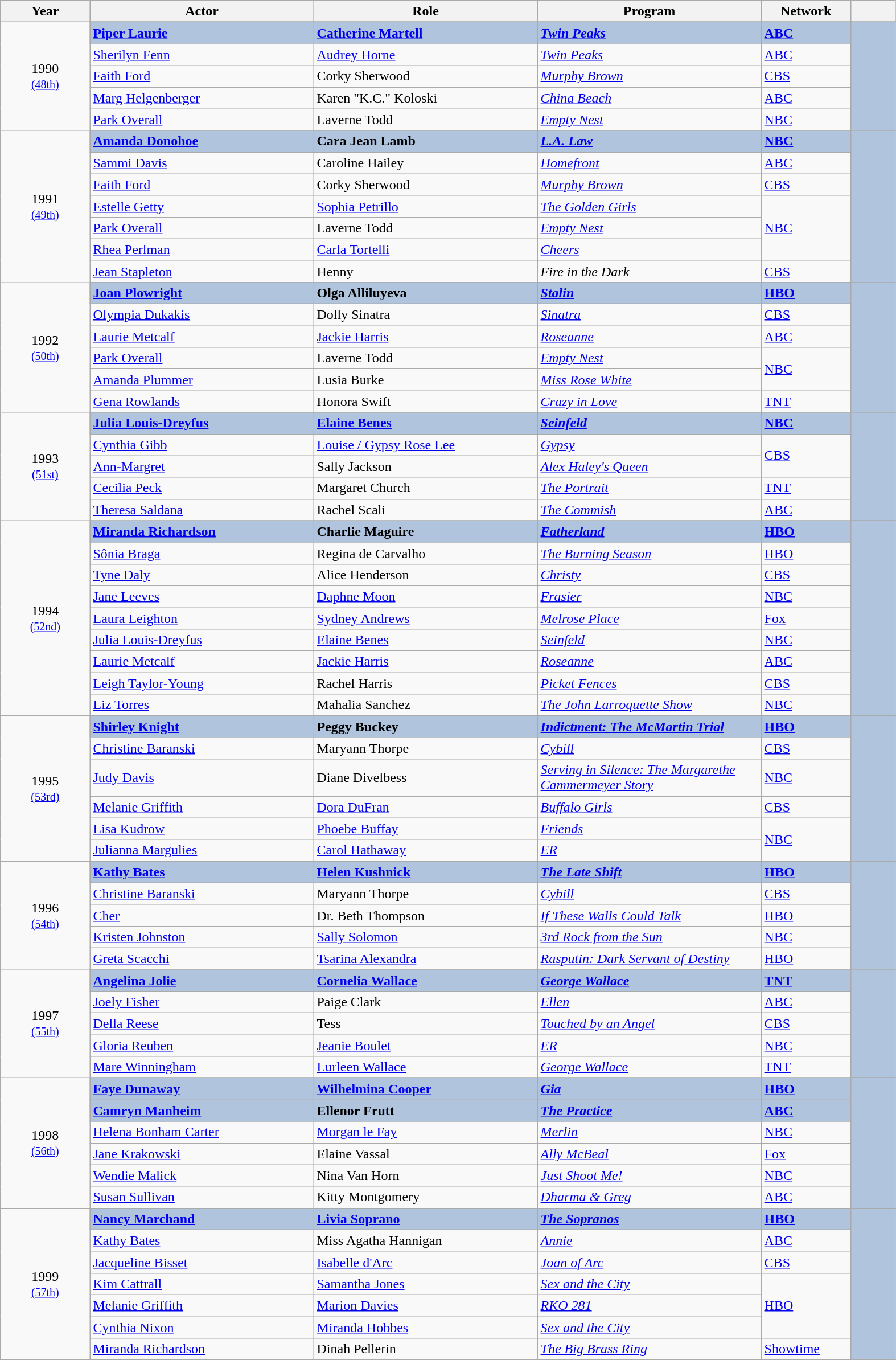<table class="wikitable" style="width:83%; text-align:left">
<tr style="background:#bebebe;">
<th style="width:10%;">Year</th>
<th style="width:25%;">Actor</th>
<th style="width:25%;">Role</th>
<th style="width:25%;">Program</th>
<th style="width:10%;">Network</th>
<th style="width:5%;"></th>
</tr>
<tr>
<td rowspan="6" style="text-align:center;">1990 <br><small><a href='#'>(48th)</a></small></td>
</tr>
<tr style="background:#B0C4DE;">
<td><strong><a href='#'>Piper Laurie</a> </strong></td>
<td><strong><a href='#'>Catherine Martell</a></strong></td>
<td><strong><em><a href='#'>Twin Peaks</a></em></strong></td>
<td><strong><a href='#'>ABC</a></strong></td>
<td rowspan="5"></td>
</tr>
<tr>
<td><a href='#'>Sherilyn Fenn</a></td>
<td><a href='#'>Audrey Horne</a></td>
<td><em><a href='#'>Twin Peaks</a></em></td>
<td><a href='#'>ABC</a></td>
</tr>
<tr>
<td><a href='#'>Faith Ford</a></td>
<td>Corky Sherwood</td>
<td><em><a href='#'>Murphy Brown</a></em></td>
<td><a href='#'>CBS</a></td>
</tr>
<tr>
<td><a href='#'>Marg Helgenberger</a></td>
<td>Karen "K.C." Koloski</td>
<td><em><a href='#'>China Beach</a></em></td>
<td><a href='#'>ABC</a></td>
</tr>
<tr>
<td><a href='#'>Park Overall</a></td>
<td>Laverne Todd</td>
<td><em><a href='#'>Empty Nest</a></em></td>
<td><a href='#'>NBC</a></td>
</tr>
<tr>
<td rowspan="8" style="text-align:center;">1991 <br><small><a href='#'>(49th)</a></small></td>
</tr>
<tr style="background:#B0C4DE;">
<td><strong><a href='#'>Amanda Donohoe</a> </strong></td>
<td><strong>Cara Jean Lamb</strong></td>
<td><strong><em><a href='#'>L.A. Law</a></em></strong></td>
<td><strong><a href='#'>NBC</a></strong></td>
<td rowspan="7"></td>
</tr>
<tr>
<td><a href='#'>Sammi Davis</a></td>
<td>Caroline Hailey</td>
<td><em><a href='#'>Homefront</a></em></td>
<td><a href='#'>ABC</a></td>
</tr>
<tr>
<td><a href='#'>Faith Ford</a></td>
<td>Corky Sherwood</td>
<td><em><a href='#'>Murphy Brown</a></em></td>
<td><a href='#'>CBS</a></td>
</tr>
<tr>
<td><a href='#'>Estelle Getty</a></td>
<td><a href='#'>Sophia Petrillo</a></td>
<td><em><a href='#'>The Golden Girls</a></em></td>
<td rowspan="3"><a href='#'>NBC</a></td>
</tr>
<tr>
<td><a href='#'>Park Overall</a></td>
<td>Laverne Todd</td>
<td><em><a href='#'>Empty Nest</a></em></td>
</tr>
<tr>
<td><a href='#'>Rhea Perlman</a></td>
<td><a href='#'>Carla Tortelli</a></td>
<td><em><a href='#'>Cheers</a></em></td>
</tr>
<tr>
<td><a href='#'>Jean Stapleton</a></td>
<td>Henny</td>
<td><em>Fire in the Dark</em></td>
<td><a href='#'>CBS</a></td>
</tr>
<tr>
<td rowspan="7" style="text-align:center;">1992 <br><small><a href='#'>(50th)</a></small></td>
</tr>
<tr style="background:#B0C4DE;">
<td><strong><a href='#'>Joan Plowright</a> </strong></td>
<td><strong>Olga Alliluyeva</strong></td>
<td><strong><em><a href='#'>Stalin</a></em></strong></td>
<td><strong><a href='#'>HBO</a></strong></td>
<td rowspan="6"></td>
</tr>
<tr>
<td><a href='#'>Olympia Dukakis</a></td>
<td>Dolly Sinatra</td>
<td><em><a href='#'>Sinatra</a></em></td>
<td><a href='#'>CBS</a></td>
</tr>
<tr>
<td><a href='#'>Laurie Metcalf</a></td>
<td><a href='#'>Jackie Harris</a></td>
<td><em><a href='#'>Roseanne</a></em></td>
<td><a href='#'>ABC</a></td>
</tr>
<tr>
<td><a href='#'>Park Overall</a></td>
<td>Laverne Todd</td>
<td><em><a href='#'>Empty Nest</a></em></td>
<td rowspan="2"><a href='#'>NBC</a></td>
</tr>
<tr>
<td><a href='#'>Amanda Plummer</a></td>
<td>Lusia Burke</td>
<td><em><a href='#'>Miss Rose White</a></em></td>
</tr>
<tr>
<td><a href='#'>Gena Rowlands</a></td>
<td>Honora Swift</td>
<td><em><a href='#'>Crazy in Love</a></em></td>
<td><a href='#'>TNT</a></td>
</tr>
<tr>
<td rowspan="6" style="text-align:center;">1993 <br><small><a href='#'>(51st)</a></small></td>
</tr>
<tr style="background:#B0C4DE;">
<td><strong><a href='#'>Julia Louis-Dreyfus</a> </strong></td>
<td><strong><a href='#'>Elaine Benes</a></strong></td>
<td><strong><em><a href='#'>Seinfeld</a></em></strong></td>
<td><strong><a href='#'>NBC</a></strong></td>
<td rowspan="5"></td>
</tr>
<tr>
<td><a href='#'>Cynthia Gibb</a></td>
<td><a href='#'>Louise / Gypsy Rose Lee</a></td>
<td><em><a href='#'>Gypsy</a></em></td>
<td rowspan="2"><a href='#'>CBS</a></td>
</tr>
<tr>
<td><a href='#'>Ann-Margret</a></td>
<td>Sally Jackson</td>
<td><em><a href='#'>Alex Haley's Queen</a></em></td>
</tr>
<tr>
<td><a href='#'>Cecilia Peck</a></td>
<td>Margaret Church</td>
<td><em><a href='#'>The Portrait</a></em></td>
<td><a href='#'>TNT</a></td>
</tr>
<tr>
<td><a href='#'>Theresa Saldana</a></td>
<td>Rachel Scali</td>
<td><em><a href='#'>The Commish</a></em></td>
<td><a href='#'>ABC</a></td>
</tr>
<tr>
<td rowspan="10" style="text-align:center;">1994 <br><small><a href='#'>(52nd)</a></small></td>
</tr>
<tr style="background:#B0C4DE;">
<td><strong><a href='#'>Miranda Richardson</a> </strong></td>
<td><strong>Charlie Maguire</strong></td>
<td><strong><em><a href='#'>Fatherland</a></em></strong></td>
<td><strong><a href='#'>HBO</a></strong></td>
<td rowspan="9"></td>
</tr>
<tr>
<td><a href='#'>Sônia Braga</a></td>
<td>Regina de Carvalho</td>
<td><em><a href='#'>The Burning Season</a></em></td>
<td><a href='#'>HBO</a></td>
</tr>
<tr>
<td><a href='#'>Tyne Daly</a></td>
<td>Alice Henderson</td>
<td><em><a href='#'>Christy</a></em></td>
<td><a href='#'>CBS</a></td>
</tr>
<tr>
<td><a href='#'>Jane Leeves</a></td>
<td><a href='#'>Daphne Moon</a></td>
<td><em><a href='#'>Frasier</a></em></td>
<td><a href='#'>NBC</a></td>
</tr>
<tr>
<td><a href='#'>Laura Leighton</a></td>
<td><a href='#'>Sydney Andrews</a></td>
<td><em><a href='#'>Melrose Place</a></em></td>
<td><a href='#'>Fox</a></td>
</tr>
<tr>
<td><a href='#'>Julia Louis-Dreyfus</a></td>
<td><a href='#'>Elaine Benes</a></td>
<td><em><a href='#'>Seinfeld</a></em></td>
<td><a href='#'>NBC</a></td>
</tr>
<tr>
<td><a href='#'>Laurie Metcalf</a></td>
<td><a href='#'>Jackie Harris</a></td>
<td><em><a href='#'>Roseanne</a></em></td>
<td><a href='#'>ABC</a></td>
</tr>
<tr>
<td><a href='#'>Leigh Taylor-Young</a></td>
<td>Rachel Harris</td>
<td><em><a href='#'>Picket Fences</a></em></td>
<td><a href='#'>CBS</a></td>
</tr>
<tr>
<td><a href='#'>Liz Torres</a></td>
<td>Mahalia Sanchez</td>
<td><em><a href='#'>The John Larroquette Show</a></em></td>
<td><a href='#'>NBC</a></td>
</tr>
<tr>
<td rowspan="7" style="text-align:center;">1995 <br><small><a href='#'>(53rd)</a></small></td>
</tr>
<tr style="background:#B0C4DE;">
<td><strong><a href='#'>Shirley Knight</a> </strong></td>
<td><strong>Peggy Buckey</strong></td>
<td><strong><em><a href='#'>Indictment: The McMartin Trial</a></em></strong></td>
<td><strong><a href='#'>HBO</a></strong></td>
<td rowspan="6"></td>
</tr>
<tr>
<td><a href='#'>Christine Baranski</a></td>
<td>Maryann Thorpe</td>
<td><em><a href='#'>Cybill</a></em></td>
<td><a href='#'>CBS</a></td>
</tr>
<tr>
<td><a href='#'>Judy Davis</a></td>
<td>Diane Divelbess</td>
<td><em><a href='#'>Serving in Silence: The Margarethe Cammermeyer Story</a></em></td>
<td><a href='#'>NBC</a></td>
</tr>
<tr>
<td><a href='#'>Melanie Griffith</a></td>
<td><a href='#'>Dora DuFran</a></td>
<td><em><a href='#'>Buffalo Girls</a></em></td>
<td><a href='#'>CBS</a></td>
</tr>
<tr>
<td><a href='#'>Lisa Kudrow</a></td>
<td><a href='#'>Phoebe Buffay</a></td>
<td><em><a href='#'>Friends</a></em></td>
<td rowspan="2"><a href='#'>NBC</a></td>
</tr>
<tr>
<td><a href='#'>Julianna Margulies</a></td>
<td><a href='#'>Carol Hathaway</a></td>
<td><em><a href='#'>ER</a></em></td>
</tr>
<tr>
<td rowspan="6" style="text-align:center;">1996 <br><small><a href='#'>(54th)</a></small></td>
</tr>
<tr style="background:#B0C4DE;">
<td><strong><a href='#'>Kathy Bates</a> </strong></td>
<td><strong><a href='#'>Helen Kushnick</a></strong></td>
<td><strong><em><a href='#'>The Late Shift</a></em></strong></td>
<td><strong><a href='#'>HBO</a></strong></td>
<td rowspan="5"></td>
</tr>
<tr>
<td><a href='#'>Christine Baranski</a></td>
<td>Maryann Thorpe</td>
<td><em><a href='#'>Cybill</a></em></td>
<td><a href='#'>CBS</a></td>
</tr>
<tr>
<td><a href='#'>Cher</a></td>
<td>Dr. Beth Thompson</td>
<td><em><a href='#'>If These Walls Could Talk</a></em></td>
<td><a href='#'>HBO</a></td>
</tr>
<tr>
<td><a href='#'>Kristen Johnston</a></td>
<td><a href='#'>Sally Solomon</a></td>
<td><em><a href='#'>3rd Rock from the Sun</a></em></td>
<td><a href='#'>NBC</a></td>
</tr>
<tr>
<td><a href='#'>Greta Scacchi</a></td>
<td><a href='#'>Tsarina Alexandra</a></td>
<td><em><a href='#'>Rasputin: Dark Servant of Destiny</a></em></td>
<td><a href='#'>HBO</a></td>
</tr>
<tr>
<td rowspan="6" style="text-align:center;">1997 <br><small><a href='#'>(55th)</a></small></td>
</tr>
<tr style="background:#B0C4DE;">
<td><strong><a href='#'>Angelina Jolie</a> </strong></td>
<td><strong><a href='#'>Cornelia Wallace</a></strong></td>
<td><strong><em><a href='#'>George Wallace</a></em></strong></td>
<td><strong><a href='#'>TNT</a></strong></td>
<td rowspan="5"></td>
</tr>
<tr>
<td><a href='#'>Joely Fisher</a></td>
<td>Paige Clark</td>
<td><em><a href='#'>Ellen</a></em></td>
<td><a href='#'>ABC</a></td>
</tr>
<tr>
<td><a href='#'>Della Reese</a></td>
<td>Tess</td>
<td><em><a href='#'>Touched by an Angel</a></em></td>
<td><a href='#'>CBS</a></td>
</tr>
<tr>
<td><a href='#'>Gloria Reuben</a></td>
<td><a href='#'>Jeanie Boulet</a></td>
<td><em><a href='#'>ER</a></em></td>
<td><a href='#'>NBC</a></td>
</tr>
<tr>
<td><a href='#'>Mare Winningham</a></td>
<td><a href='#'>Lurleen Wallace</a></td>
<td><em><a href='#'>George Wallace</a></em></td>
<td><a href='#'>TNT</a></td>
</tr>
<tr>
<td rowspan="7" style="text-align:center;">1998 <br><small><a href='#'>(56th)</a></small></td>
</tr>
<tr style="background:#B0C4DE;">
<td><strong><a href='#'>Faye Dunaway</a> </strong></td>
<td><strong><a href='#'>Wilhelmina Cooper</a></strong></td>
<td><strong><em><a href='#'>Gia</a></em></strong></td>
<td><strong><a href='#'>HBO</a></strong></td>
<td rowspan="6"></td>
</tr>
<tr style="background:#B0C4DE;">
<td><strong><a href='#'>Camryn Manheim</a> </strong></td>
<td><strong>Ellenor Frutt</strong></td>
<td><strong><em><a href='#'>The Practice</a></em></strong></td>
<td><strong><a href='#'>ABC</a></strong></td>
</tr>
<tr>
<td><a href='#'>Helena Bonham Carter</a></td>
<td><a href='#'>Morgan le Fay</a></td>
<td><em><a href='#'>Merlin</a></em></td>
<td><a href='#'>NBC</a></td>
</tr>
<tr>
<td><a href='#'>Jane Krakowski</a></td>
<td>Elaine Vassal</td>
<td><em><a href='#'>Ally McBeal</a></em></td>
<td><a href='#'>Fox</a></td>
</tr>
<tr>
<td><a href='#'>Wendie Malick</a></td>
<td>Nina Van Horn</td>
<td><em><a href='#'>Just Shoot Me!</a></em></td>
<td><a href='#'>NBC</a></td>
</tr>
<tr>
<td><a href='#'>Susan Sullivan</a></td>
<td>Kitty Montgomery</td>
<td><em><a href='#'>Dharma & Greg</a></em></td>
<td><a href='#'>ABC</a></td>
</tr>
<tr>
<td rowspan="8" style="text-align:center;">1999 <br><small><a href='#'>(57th)</a></small></td>
</tr>
<tr style="background:#B0C4DE;">
<td><strong><a href='#'>Nancy Marchand</a> </strong></td>
<td><strong><a href='#'>Livia Soprano</a></strong></td>
<td><strong><em><a href='#'>The Sopranos</a></em></strong></td>
<td><strong><a href='#'>HBO</a></strong></td>
<td rowspan="7"></td>
</tr>
<tr>
<td><a href='#'>Kathy Bates</a></td>
<td>Miss Agatha Hannigan</td>
<td><em><a href='#'>Annie</a></em></td>
<td><a href='#'>ABC</a></td>
</tr>
<tr>
<td><a href='#'>Jacqueline Bisset</a></td>
<td><a href='#'>Isabelle d'Arc</a></td>
<td><em><a href='#'>Joan of Arc</a></em></td>
<td><a href='#'>CBS</a></td>
</tr>
<tr>
<td><a href='#'>Kim Cattrall</a></td>
<td><a href='#'>Samantha Jones</a></td>
<td><em><a href='#'>Sex and the City</a></em></td>
<td rowspan="3"><a href='#'>HBO</a></td>
</tr>
<tr>
<td><a href='#'>Melanie Griffith</a></td>
<td><a href='#'>Marion Davies</a></td>
<td><em><a href='#'>RKO 281</a></em></td>
</tr>
<tr>
<td><a href='#'>Cynthia Nixon</a></td>
<td><a href='#'>Miranda Hobbes</a></td>
<td><em><a href='#'>Sex and the City</a></em></td>
</tr>
<tr>
<td><a href='#'>Miranda Richardson</a></td>
<td>Dinah Pellerin</td>
<td><em><a href='#'>The Big Brass Ring</a></em></td>
<td><a href='#'>Showtime</a></td>
</tr>
</table>
